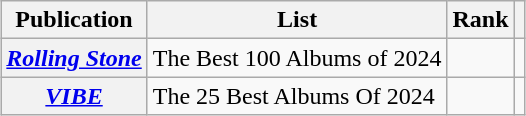<table class="wikitable mw-collapsible sortable plainrowheaders" style="margin-left: auto; margin-right: auto; border: none;">
<tr>
<th scope="col">Publication</th>
<th scope="col" class="unsortable">List</th>
<th scope="col" data-sort-type="number">Rank</th>
<th scope="col" class="unsortable"></th>
</tr>
<tr>
<th scope="row"><em><a href='#'>Rolling Stone</a></em></th>
<td>The Best 100 Albums of 2024</td>
<td></td>
<td></td>
</tr>
<tr>
<th scope="row"><em><a href='#'>VIBE</a></em></th>
<td>The 25 Best Albums Of 2024</td>
<td></td>
<td></td>
</tr>
</table>
